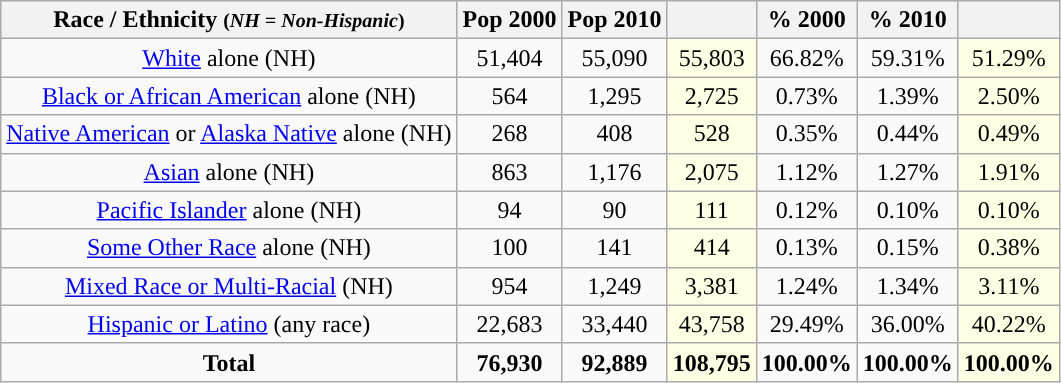<table class="wikitable" style="text-align:center;">
<tr>
<th>Race / Ethnicity <small>(<em>NH = Non-Hispanic</em>)</small></th>
<th>Pop 2000</th>
<th>Pop 2010</th>
<th></th>
<th>% 2000</th>
<th>% 2010</th>
<th></th>
</tr>
<tr>
<td><a href='#'>White</a> alone (NH)</td>
<td>51,404</td>
<td>55,090</td>
<td style='background: #ffffe6;'>55,803</td>
<td>66.82%</td>
<td>59.31%</td>
<td style='background: #ffffe6;'>51.29%</td>
</tr>
<tr>
<td><a href='#'>Black or African American</a> alone (NH)</td>
<td>564</td>
<td>1,295</td>
<td style='background: #ffffe6;'>2,725</td>
<td>0.73%</td>
<td>1.39%</td>
<td style='background: #ffffe6;'>2.50%</td>
</tr>
<tr>
<td><a href='#'>Native American</a> or <a href='#'>Alaska Native</a> alone (NH)</td>
<td>268</td>
<td>408</td>
<td style='background: #ffffe6;'>528</td>
<td>0.35%</td>
<td>0.44%</td>
<td style='background: #ffffe6;'>0.49%</td>
</tr>
<tr>
<td><a href='#'>Asian</a> alone (NH)</td>
<td>863</td>
<td>1,176</td>
<td style='background: #ffffe6;'>2,075</td>
<td>1.12%</td>
<td>1.27%</td>
<td style='background: #ffffe6;'>1.91%</td>
</tr>
<tr>
<td><a href='#'>Pacific Islander</a> alone (NH)</td>
<td>94</td>
<td>90</td>
<td style='background: #ffffe6;'>111</td>
<td>0.12%</td>
<td>0.10%</td>
<td style='background: #ffffe6;'>0.10%</td>
</tr>
<tr>
<td><a href='#'>Some Other Race</a> alone (NH)</td>
<td>100</td>
<td>141</td>
<td style='background: #ffffe6;'>414</td>
<td>0.13%</td>
<td>0.15%</td>
<td style='background: #ffffe6;'>0.38%</td>
</tr>
<tr>
<td><a href='#'>Mixed Race or Multi-Racial</a> (NH)</td>
<td>954</td>
<td>1,249</td>
<td style='background: #ffffe6;'>3,381</td>
<td>1.24%</td>
<td>1.34%</td>
<td style='background: #ffffe6;'>3.11%</td>
</tr>
<tr>
<td><a href='#'>Hispanic or Latino</a> (any race)</td>
<td>22,683</td>
<td>33,440</td>
<td style='background: #ffffe6;'>43,758</td>
<td>29.49%</td>
<td>36.00%</td>
<td style='background: #ffffe6;'>40.22%</td>
</tr>
<tr>
<td><strong>Total</strong></td>
<td><strong>76,930</strong></td>
<td><strong>92,889</strong></td>
<td style='background: #ffffe6;'><strong>108,795</strong></td>
<td><strong>100.00%</strong></td>
<td><strong>100.00%</strong></td>
<td style='background: #ffffe6;'><strong>100.00%</strong></td>
</tr>
</table>
